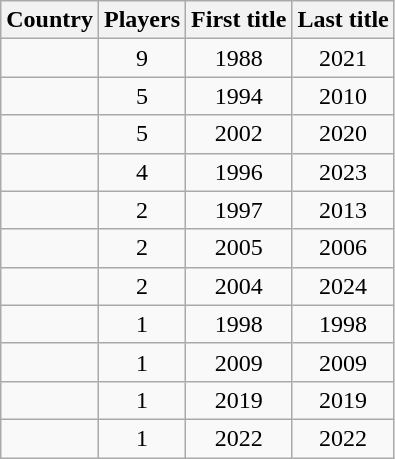<table class="wikitable sortable"  style="text-align: center;">
<tr>
<th>Country</th>
<th>Players</th>
<th>First title</th>
<th>Last title</th>
</tr>
<tr>
<td align="left"></td>
<td>9</td>
<td>1988</td>
<td>2021</td>
</tr>
<tr>
<td align="left"></td>
<td>5</td>
<td>1994</td>
<td>2010</td>
</tr>
<tr>
<td align="left"></td>
<td>5</td>
<td>2002</td>
<td>2020</td>
</tr>
<tr>
<td align="left"></td>
<td>4</td>
<td>1996</td>
<td>2023</td>
</tr>
<tr>
<td align="left"></td>
<td>2</td>
<td>1997</td>
<td>2013</td>
</tr>
<tr>
<td align="left"></td>
<td>2</td>
<td>2005</td>
<td>2006</td>
</tr>
<tr>
<td align="left"></td>
<td>2</td>
<td>2004</td>
<td>2024</td>
</tr>
<tr>
<td align="left"></td>
<td>1</td>
<td>1998</td>
<td>1998</td>
</tr>
<tr>
<td align="left"></td>
<td>1</td>
<td>2009</td>
<td>2009</td>
</tr>
<tr>
<td align="left"></td>
<td>1</td>
<td>2019</td>
<td>2019</td>
</tr>
<tr>
<td align="left"></td>
<td>1</td>
<td>2022</td>
<td>2022</td>
</tr>
</table>
